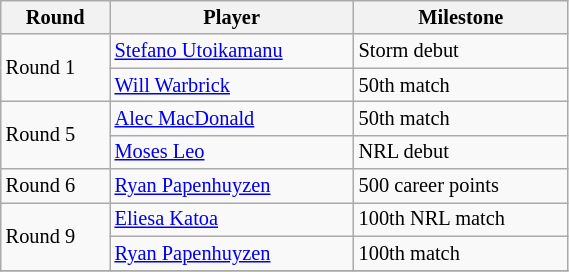<table class="wikitable"  style="font-size:85%; width:30%;">
<tr>
<th>Round</th>
<th>Player</th>
<th>Milestone</th>
</tr>
<tr>
<td rowspan=2>Round 1</td>
<td><a href='#'>Stefano Utoikamanu</a></td>
<td>Storm debut</td>
</tr>
<tr>
<td><a href='#'>Will Warbrick</a></td>
<td>50th match</td>
</tr>
<tr>
<td rowspan=2>Round 5</td>
<td><a href='#'>Alec MacDonald</a></td>
<td>50th match</td>
</tr>
<tr>
<td><a href='#'>Moses Leo</a></td>
<td>NRL debut</td>
</tr>
<tr>
<td>Round 6</td>
<td><a href='#'>Ryan Papenhuyzen</a></td>
<td>500 career points</td>
</tr>
<tr>
<td rowspan=2>Round 9</td>
<td><a href='#'>Eliesa Katoa</a></td>
<td>100th NRL match</td>
</tr>
<tr>
<td><a href='#'>Ryan Papenhuyzen</a></td>
<td>100th match</td>
</tr>
<tr>
</tr>
</table>
